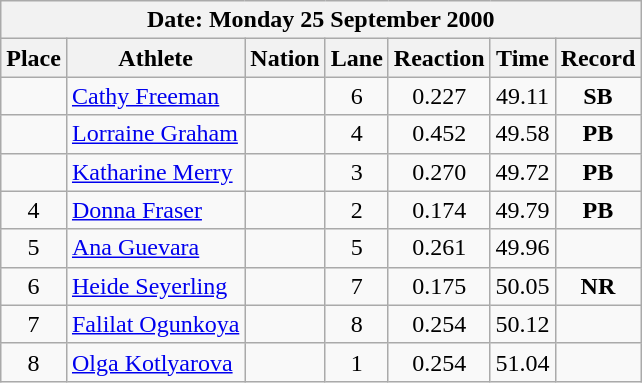<table class="wikitable sortable">
<tr>
<th colspan=9>Date: Monday 25 September 2000 <br></th>
</tr>
<tr>
<th colspan=1>Place</th>
<th rowspan=1>Athlete</th>
<th rowspan=1>Nation</th>
<th rowspan=1>Lane</th>
<th rowspan=1>Reaction</th>
<th rowspan=1>Time</th>
<th rowspan=1>Record</th>
</tr>
<tr>
<td align="center"></td>
<td align="left"><a href='#'>Cathy Freeman</a></td>
<td align="left"></td>
<td align="center">6</td>
<td align="center">0.227</td>
<td align="center">49.11</td>
<td align="center"><strong>SB</strong></td>
</tr>
<tr>
<td align="center"></td>
<td align="left"><a href='#'>Lorraine Graham</a></td>
<td align="left"></td>
<td align="center">4</td>
<td align="center">0.452</td>
<td align="center">49.58</td>
<td align="center"><strong>PB</strong></td>
</tr>
<tr>
<td align="center"></td>
<td align="left"><a href='#'>Katharine Merry</a></td>
<td align="left"></td>
<td align="center">3</td>
<td align="center">0.270</td>
<td align="center">49.72</td>
<td align="center"><strong>PB</strong></td>
</tr>
<tr>
<td align="center">4</td>
<td align="left"><a href='#'>Donna Fraser</a></td>
<td align="left"></td>
<td align="center">2</td>
<td align="center">0.174</td>
<td align="center">49.79</td>
<td align="center"><strong>PB</strong></td>
</tr>
<tr>
<td align="center">5</td>
<td align="left"><a href='#'>Ana Guevara</a></td>
<td align="left"></td>
<td align="center">5</td>
<td align="center">0.261</td>
<td align="center">49.96</td>
<td align="center"></td>
</tr>
<tr>
<td align="center">6</td>
<td align="left"><a href='#'>Heide Seyerling</a></td>
<td align="left"></td>
<td align="center">7</td>
<td align="center">0.175</td>
<td align="center">50.05</td>
<td align="center"><strong>NR</strong></td>
</tr>
<tr>
<td align="center">7</td>
<td align="left"><a href='#'>Falilat Ogunkoya</a></td>
<td align="left"></td>
<td align="center">8</td>
<td align="center">0.254</td>
<td align="center">50.12</td>
<td align="center"></td>
</tr>
<tr>
<td align="center">8</td>
<td align="left"><a href='#'>Olga Kotlyarova</a></td>
<td align="left"></td>
<td align="center">1</td>
<td align="center">0.254</td>
<td align="center">51.04</td>
<td align="center"></td>
</tr>
</table>
